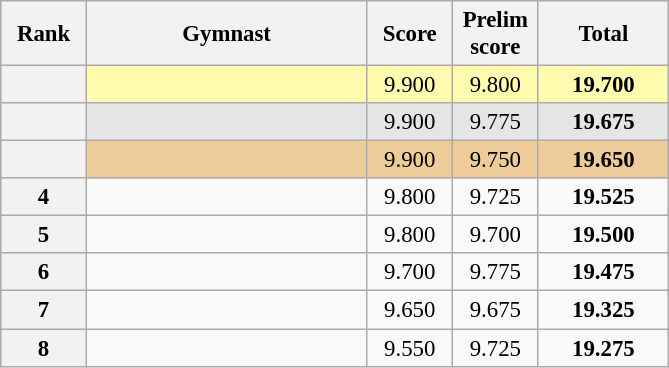<table class="wikitable sortable" style="text-align:center; font-size:95%">
<tr>
<th scope="col" style="width:50px;">Rank</th>
<th scope="col" style="width:180px;">Gymnast</th>
<th scope="col" style="width:50px;">Score</th>
<th scope="col" style="width:50px;">Prelim score</th>
<th scope="col" style="width:80px;">Total</th>
</tr>
<tr style="background:#fffcaf;">
<th scope=row style="text-align:center"></th>
<td style="text-align:left;"></td>
<td>9.900</td>
<td>9.800</td>
<td><strong>19.700</strong></td>
</tr>
<tr style="background:#e5e5e5;">
<th scope=row style="text-align:center"></th>
<td style="text-align:left;"></td>
<td>9.900</td>
<td>9.775</td>
<td><strong>19.675</strong></td>
</tr>
<tr style="background:#ec9;">
<th scope=row style="text-align:center"></th>
<td style="text-align:left;"></td>
<td>9.900</td>
<td>9.750</td>
<td><strong>19.650</strong></td>
</tr>
<tr>
<th scope=row style="text-align:center">4</th>
<td style="text-align:left;"></td>
<td>9.800</td>
<td>9.725</td>
<td><strong>19.525</strong></td>
</tr>
<tr>
<th scope=row style="text-align:center">5</th>
<td style="text-align:left;"></td>
<td>9.800</td>
<td>9.700</td>
<td><strong>19.500</strong></td>
</tr>
<tr>
<th scope=row style="text-align:center">6</th>
<td style="text-align:left;"></td>
<td>9.700</td>
<td>9.775</td>
<td><strong>19.475</strong></td>
</tr>
<tr>
<th scope=row style="text-align:center">7</th>
<td style="text-align:left;"></td>
<td>9.650</td>
<td>9.675</td>
<td><strong>19.325</strong></td>
</tr>
<tr>
<th scope=row style="text-align:center">8</th>
<td style="text-align:left;"></td>
<td>9.550</td>
<td>9.725</td>
<td><strong>19.275</strong></td>
</tr>
</table>
